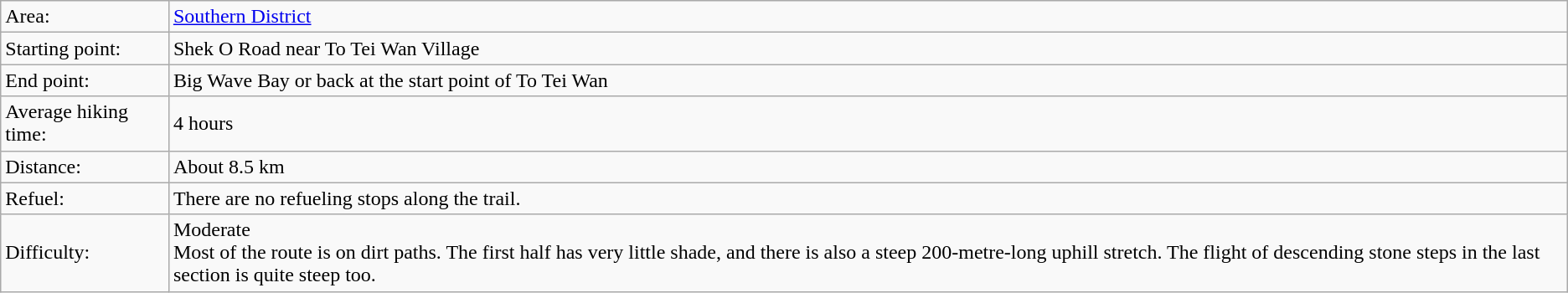<table class="wikitable">
<tr>
<td>Area:</td>
<td><a href='#'>Southern District</a></td>
</tr>
<tr>
<td>Starting point:</td>
<td>Shek O Road near To Tei Wan Village</td>
</tr>
<tr>
<td>End point:</td>
<td>Big Wave Bay or back at the start point of To Tei Wan</td>
</tr>
<tr>
<td>Average hiking time:</td>
<td>4 hours</td>
</tr>
<tr>
<td>Distance:</td>
<td>About 8.5 km</td>
</tr>
<tr>
<td>Refuel:</td>
<td>There are no refueling stops along the trail.</td>
</tr>
<tr>
<td>Difficulty:</td>
<td>Moderate<br>Most of the route is on dirt paths. The first half has very little shade, and there is also a steep 200-metre-long uphill stretch. The flight of descending stone steps in the last section is quite steep too.</td>
</tr>
</table>
